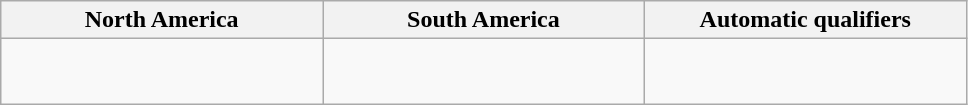<table class=wikitable width=51%>
<tr>
<th width=17%>North America</th>
<th width=17%>South America</th>
<th width=17%>Automatic qualifiers</th>
</tr>
<tr valign=top>
<td><br></td>
<td><br><br></td>
<td> <br> <br></td>
</tr>
</table>
